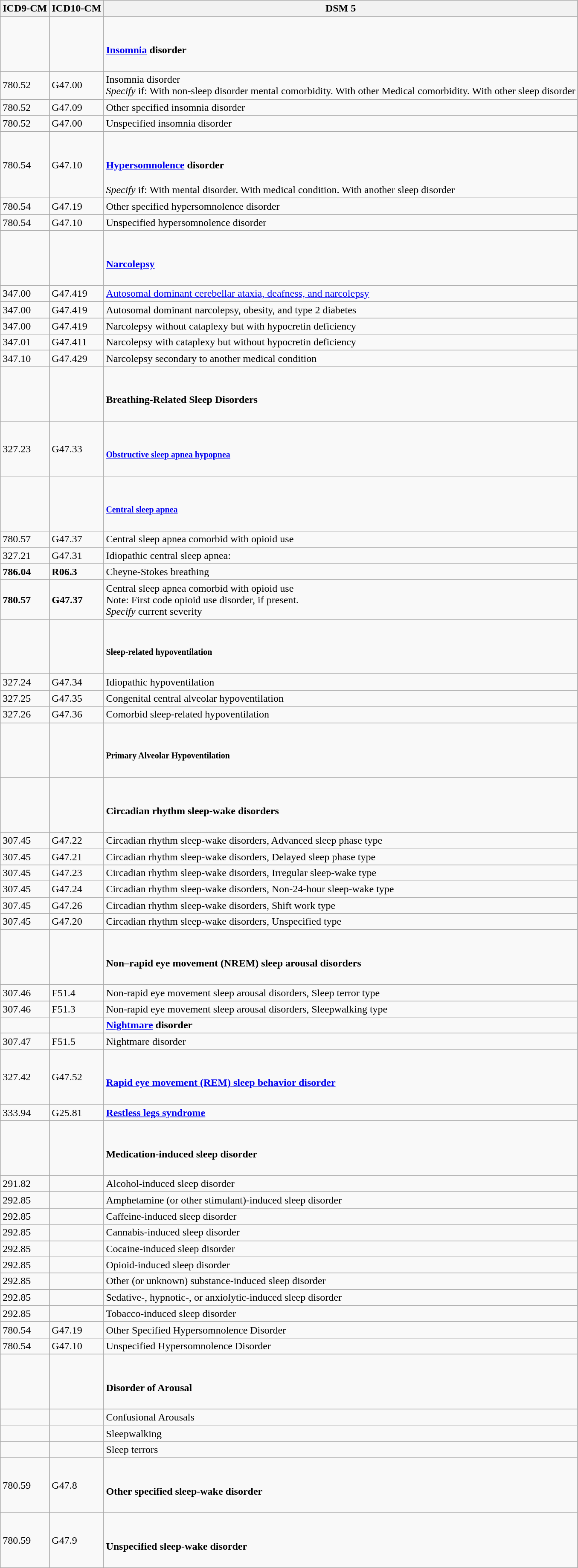<table class="wikitable">
<tr>
<th>ICD9-CM</th>
<th>ICD10-CM</th>
<th>DSM 5</th>
</tr>
<tr>
<td></td>
<td></td>
<td><br><h4><a href='#'>Insomnia</a> disorder</h4></td>
</tr>
<tr>
<td>780.52</td>
<td>G47.00</td>
<td>Insomnia disorder<br><em>Specify</em> if: With non-sleep disorder mental comorbidity. With other Medical comorbidity. With other sleep disorder</td>
</tr>
<tr>
<td>780.52</td>
<td>G47.09</td>
<td>Other specified insomnia disorder</td>
</tr>
<tr>
<td>780.52</td>
<td>G47.00</td>
<td>Unspecified insomnia disorder</td>
</tr>
<tr>
<td>780.54</td>
<td>G47.10</td>
<td><br><h4><a href='#'>Hypersomnolence</a> disorder</h4><em>Specify</em> if: With mental disorder. With medical condition. With another sleep disorder</td>
</tr>
<tr>
<td>780.54</td>
<td>G47.19</td>
<td>Other specified hypersomnolence disorder</td>
</tr>
<tr>
<td>780.54</td>
<td>G47.10</td>
<td>Unspecified hypersomnolence disorder</td>
</tr>
<tr>
<td></td>
<td></td>
<td><br><h4><a href='#'>Narcolepsy</a></h4></td>
</tr>
<tr>
<td>347.00</td>
<td>G47.419</td>
<td><a href='#'>Autosomal dominant cerebellar ataxia, deafness, and narcolepsy</a></td>
</tr>
<tr>
<td>347.00</td>
<td>G47.419</td>
<td>Autosomal dominant narcolepsy,  obesity, and type 2 diabetes</td>
</tr>
<tr>
<td>347.00</td>
<td>G47.419</td>
<td>Narcolepsy without cataplexy but with hypocretin deficiency</td>
</tr>
<tr>
<td>347.01</td>
<td>G47.411</td>
<td>Narcolepsy with cataplexy but without hypocretin deficiency</td>
</tr>
<tr>
<td>347.10</td>
<td>G47.429</td>
<td>Narcolepsy secondary to another medical condition</td>
</tr>
<tr>
<td></td>
<td></td>
<td><br><h4>Breathing-Related Sleep Disorders</h4></td>
</tr>
<tr>
<td>327.23</td>
<td>G47.33</td>
<td><br><h5><a href='#'>Obstructive sleep apnea hypopnea</a></h5></td>
</tr>
<tr>
<td></td>
<td></td>
<td><br><h5><a href='#'>Central sleep apnea</a></h5></td>
</tr>
<tr>
<td>780.57</td>
<td>G47.37</td>
<td>Central sleep apnea comorbid with opioid use</td>
</tr>
<tr>
<td>327.21</td>
<td>G47.31</td>
<td>Idiopathic central sleep apnea:</td>
</tr>
<tr>
<td><strong>786.04</strong></td>
<td><strong>R06.3</strong></td>
<td>Cheyne-Stokes breathing</td>
</tr>
<tr>
<td><strong>780.57</strong></td>
<td><strong>G47.37</strong></td>
<td>Central sleep apnea comorbid with opioid use<br>Note: First code opioid use disorder, if present.<br><em>Specify</em> current severity</td>
</tr>
<tr>
<td></td>
<td></td>
<td><br><h5>Sleep-related hypoventilation</h5></td>
</tr>
<tr>
<td>327.24</td>
<td>G47.34</td>
<td>Idiopathic hypoventilation</td>
</tr>
<tr>
<td>327.25</td>
<td>G47.35</td>
<td>Congenital central alveolar hypoventilation</td>
</tr>
<tr>
<td>327.26</td>
<td>G47.36</td>
<td>Comorbid sleep-related hypoventilation</td>
</tr>
<tr>
<td></td>
<td></td>
<td><br><h5>Primary Alveolar Hypoventilation</h5></td>
</tr>
<tr>
<td></td>
<td></td>
<td><br><h4>Circadian rhythm sleep-wake disorders</h4></td>
</tr>
<tr>
<td>307.45</td>
<td>G47.22</td>
<td>Circadian rhythm sleep-wake disorders, Advanced sleep phase type</td>
</tr>
<tr>
<td>307.45</td>
<td>G47.21</td>
<td>Circadian rhythm sleep-wake disorders, Delayed sleep phase type</td>
</tr>
<tr>
<td>307.45</td>
<td>G47.23</td>
<td>Circadian rhythm sleep-wake disorders, Irregular sleep-wake type</td>
</tr>
<tr>
<td>307.45</td>
<td>G47.24</td>
<td>Circadian rhythm sleep-wake disorders, Non-24-hour sleep-wake type</td>
</tr>
<tr>
<td>307.45</td>
<td>G47.26</td>
<td>Circadian rhythm sleep-wake disorders, Shift work type</td>
</tr>
<tr>
<td>307.45</td>
<td>G47.20</td>
<td>Circadian rhythm sleep-wake disorders, Unspecified type</td>
</tr>
<tr>
<td></td>
<td></td>
<td><br><h4>Non–rapid eye movement (NREM) sleep arousal disorders</h4></td>
</tr>
<tr>
<td>307.46</td>
<td>F51.4</td>
<td>Non-rapid eye movement sleep arousal disorders, Sleep terror type</td>
</tr>
<tr>
<td>307.46</td>
<td>F51.3</td>
<td>Non-rapid eye movement sleep arousal disorders, Sleepwalking type</td>
</tr>
<tr>
<td></td>
<td></td>
<td><strong><a href='#'>Nightmare</a> disorder</strong></td>
</tr>
<tr>
<td>307.47</td>
<td>F51.5</td>
<td>Nightmare disorder</td>
</tr>
<tr>
<td>327.42</td>
<td>G47.52</td>
<td><br><h4><a href='#'>Rapid eye movement (REM) sleep behavior disorder</a></h4></td>
</tr>
<tr>
<td>333.94</td>
<td>G25.81</td>
<td><strong><a href='#'>Restless legs syndrome</a></strong></td>
</tr>
<tr>
<td></td>
<td></td>
<td><br><h4>Medication-induced sleep disorder</h4></td>
</tr>
<tr>
<td>291.82</td>
<td></td>
<td>Alcohol-induced sleep disorder</td>
</tr>
<tr>
<td>292.85</td>
<td></td>
<td>Amphetamine (or other stimulant)-induced sleep disorder</td>
</tr>
<tr>
<td>292.85</td>
<td></td>
<td>Caffeine-induced sleep disorder</td>
</tr>
<tr>
<td>292.85</td>
<td></td>
<td>Cannabis-induced sleep disorder</td>
</tr>
<tr>
<td>292.85</td>
<td></td>
<td>Cocaine-induced sleep disorder</td>
</tr>
<tr>
<td>292.85</td>
<td></td>
<td>Opioid-induced sleep disorder</td>
</tr>
<tr>
<td>292.85</td>
<td></td>
<td>Other (or unknown)  substance-induced sleep disorder</td>
</tr>
<tr>
<td>292.85</td>
<td></td>
<td>Sedative-, hypnotic-, or anxiolytic-induced sleep disorder</td>
</tr>
<tr>
<td>292.85</td>
<td></td>
<td>Tobacco-induced sleep disorder</td>
</tr>
<tr>
<td>780.54</td>
<td>G47.19</td>
<td>Other Specified Hypersomnolence Disorder</td>
</tr>
<tr>
<td>780.54</td>
<td>G47.10</td>
<td>Unspecified Hypersomnolence Disorder</td>
</tr>
<tr>
<td></td>
<td></td>
<td><br><h4>Disorder of Arousal</h4></td>
</tr>
<tr>
<td></td>
<td></td>
<td>Confusional Arousals</td>
</tr>
<tr>
<td></td>
<td></td>
<td>Sleepwalking</td>
</tr>
<tr>
<td></td>
<td></td>
<td>Sleep terrors</td>
</tr>
<tr>
<td>780.59</td>
<td>G47.8</td>
<td><br><h4>Other specified sleep-wake disorder</h4></td>
</tr>
<tr>
<td>780.59</td>
<td>G47.9</td>
<td><br><h4>Unspecified sleep-wake disorder</h4></td>
</tr>
</table>
